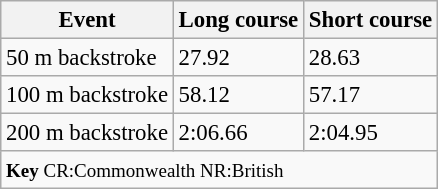<table class="wikitable" style="font-size:95%">
<tr>
<th>Event</th>
<th>Long course</th>
<th>Short course</th>
</tr>
<tr>
<td>50 m backstroke</td>
<td>27.92</td>
<td>28.63</td>
</tr>
<tr>
<td>100 m backstroke</td>
<td>58.12</td>
<td>57.17</td>
</tr>
<tr>
<td>200 m backstroke</td>
<td>2:06.66</td>
<td>2:04.95</td>
</tr>
<tr>
<td colspan="3"><small><strong>Key</strong> CR:Commonwealth NR:British</small></td>
</tr>
</table>
